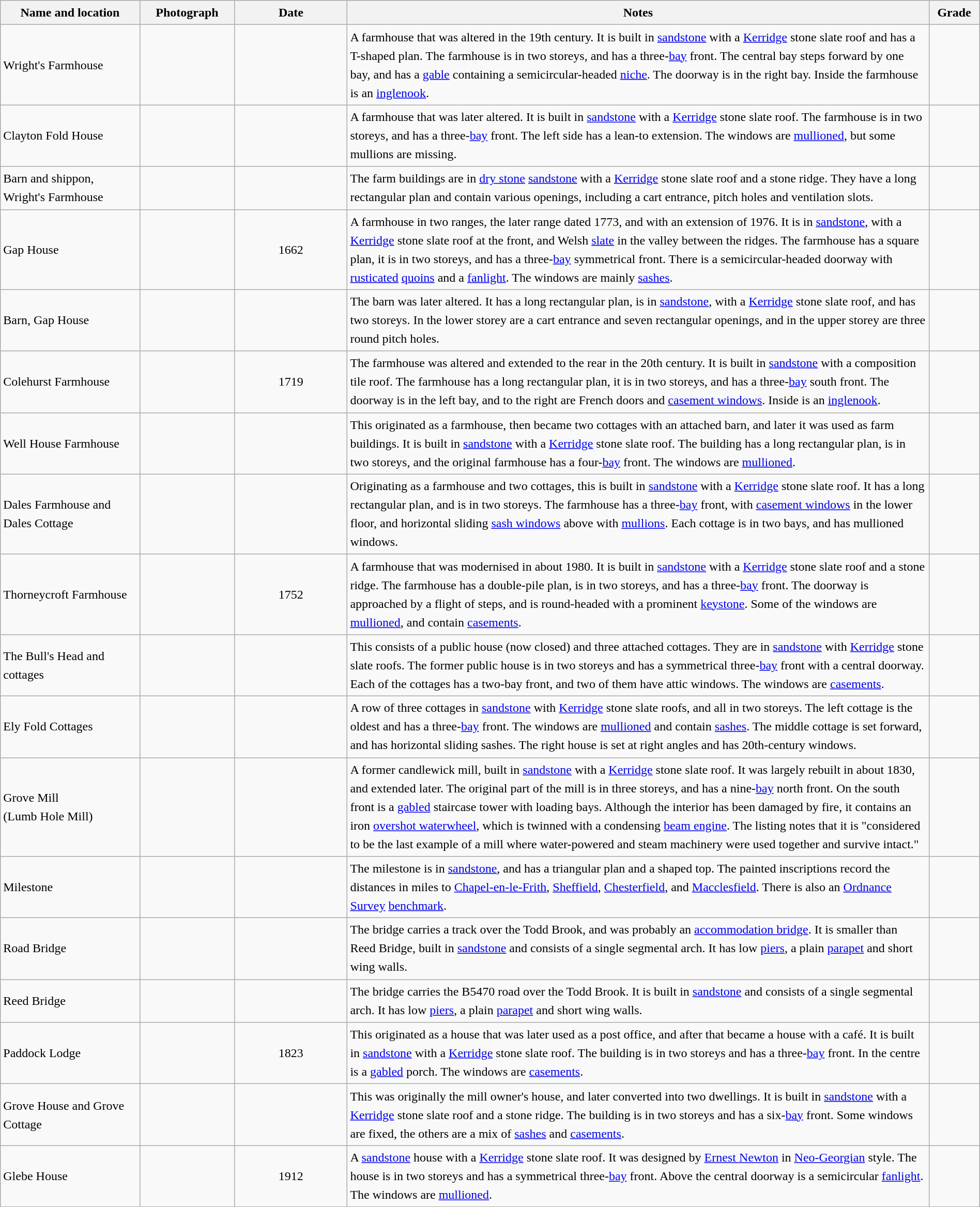<table class="wikitable sortable plainrowheaders" style="width:100%;border:0px;text-align:left;line-height:150%;">
<tr>
<th scope="col" style="width:150px">Name and location</th>
<th scope="col" style="width:100px" class="unsortable">Photograph</th>
<th scope="col" style="width:120px">Date</th>
<th scope="col" style="width:650px" class="unsortable">Notes</th>
<th scope="col" style="width:50px">Grade</th>
</tr>
<tr>
<td>Wright's Farmhouse<br><small></small></td>
<td></td>
<td align="center"></td>
<td>A farmhouse that was altered in the 19th century. It is built in <a href='#'>sandstone</a> with a <a href='#'>Kerridge</a> stone slate roof and has a T-shaped plan. The farmhouse is in two storeys, and has a three-<a href='#'>bay</a> front. The central bay steps forward by one bay, and has a <a href='#'>gable</a> containing a semicircular-headed <a href='#'>niche</a>. The doorway is in the right bay. Inside the farmhouse is an <a href='#'>inglenook</a>.</td>
<td align="center" ></td>
</tr>
<tr>
<td>Clayton Fold House<br><small></small></td>
<td></td>
<td align="center"></td>
<td>A farmhouse that was later altered. It is built in <a href='#'>sandstone</a> with a <a href='#'>Kerridge</a> stone slate roof. The farmhouse is in two storeys, and has a three-<a href='#'>bay</a> front. The left side has a lean-to extension. The windows are <a href='#'>mullioned</a>, but some mullions are missing.</td>
<td align="center" ></td>
</tr>
<tr>
<td>Barn and shippon,<br>Wright's Farmhouse<br><small></small></td>
<td></td>
<td align="center"></td>
<td>The farm buildings are in <a href='#'>dry stone</a> <a href='#'>sandstone</a> with a <a href='#'>Kerridge</a> stone slate roof and a stone ridge. They have a long rectangular plan and contain various openings, including a cart entrance, pitch holes and ventilation slots.</td>
<td align="center" ></td>
</tr>
<tr>
<td>Gap House<br><small></small></td>
<td></td>
<td align="center">1662</td>
<td>A farmhouse in two ranges, the later range dated 1773, and with an extension of 1976. It is in <a href='#'>sandstone</a>, with a <a href='#'>Kerridge</a> stone slate roof at the front, and Welsh <a href='#'>slate</a> in the valley between the ridges. The farmhouse has a square plan, it is in two storeys, and has a three-<a href='#'>bay</a> symmetrical front. There is a semicircular-headed doorway with <a href='#'>rusticated</a> <a href='#'>quoins</a> and a <a href='#'>fanlight</a>. The windows are mainly <a href='#'>sashes</a>.</td>
<td align="center" ></td>
</tr>
<tr>
<td>Barn, Gap House<br><small></small></td>
<td></td>
<td align="center"></td>
<td>The barn was later altered. It has a long rectangular plan, is in <a href='#'>sandstone</a>, with a <a href='#'>Kerridge</a> stone slate roof, and has two storeys. In the lower storey are a cart entrance and seven rectangular openings, and in the upper storey are three round pitch holes.</td>
<td align="center" ></td>
</tr>
<tr>
<td>Colehurst Farmhouse<br><small></small></td>
<td></td>
<td align="center">1719</td>
<td>The farmhouse was altered and extended to the rear in the 20th century. It is built in <a href='#'>sandstone</a> with a composition tile roof. The farmhouse has a long rectangular plan, it is in two storeys, and has a three-<a href='#'>bay</a> south front. The doorway is in the left bay, and to the right are French doors and <a href='#'>casement windows</a>. Inside is an <a href='#'>inglenook</a>.</td>
<td align="center" ></td>
</tr>
<tr>
<td>Well House Farmhouse<br><small></small></td>
<td></td>
<td align="center"></td>
<td>This originated as a farmhouse, then became two cottages with an attached barn, and later it was used as farm buildings. It is built in <a href='#'>sandstone</a> with a <a href='#'>Kerridge</a> stone slate roof. The building has a long rectangular plan, is in two storeys, and the original farmhouse has a four-<a href='#'>bay</a> front. The windows are <a href='#'>mullioned</a>.</td>
<td align="center" ></td>
</tr>
<tr>
<td>Dales Farmhouse and Dales Cottage<br><small></small></td>
<td></td>
<td align="center"></td>
<td>Originating as a farmhouse and two cottages, this is built in <a href='#'>sandstone</a> with a <a href='#'>Kerridge</a> stone slate roof. It has a long rectangular plan, and is in two storeys. The farmhouse has a three-<a href='#'>bay</a> front, with <a href='#'>casement windows</a> in the lower floor, and horizontal sliding <a href='#'>sash windows</a> above with <a href='#'>mullions</a>. Each cottage is in two bays, and has mullioned windows.</td>
<td align="center" ></td>
</tr>
<tr>
<td>Thorneycroft Farmhouse<br><small></small></td>
<td></td>
<td align="center">1752</td>
<td>A farmhouse that was modernised in about 1980. It is built in <a href='#'>sandstone</a> with a <a href='#'>Kerridge</a> stone slate roof and a stone ridge. The farmhouse has a double-pile plan, is in two storeys, and has a three-<a href='#'>bay</a> front. The doorway is approached by a flight of steps, and is round-headed with a prominent <a href='#'>keystone</a>. Some of the windows are <a href='#'>mullioned</a>, and contain <a href='#'>casements</a>.</td>
<td align="center" ></td>
</tr>
<tr>
<td>The Bull's Head and cottages<br><small></small></td>
<td></td>
<td align="center"></td>
<td>This consists of a public house (now closed) and three attached cottages. They are in <a href='#'>sandstone</a> with <a href='#'>Kerridge</a> stone slate roofs. The former public house is in two storeys and has a symmetrical three-<a href='#'>bay</a> front with a central doorway. Each of the cottages has a two-bay front, and two of them have attic windows. The windows are <a href='#'>casements</a>.</td>
<td align="center" ></td>
</tr>
<tr>
<td>Ely Fold Cottages<br><small></small></td>
<td></td>
<td align="center"></td>
<td>A row of three cottages in <a href='#'>sandstone</a> with <a href='#'>Kerridge</a> stone slate roofs, and all in two storeys. The left cottage is the oldest and has a three-<a href='#'>bay</a> front. The windows are <a href='#'>mullioned</a> and contain <a href='#'>sashes</a>. The middle cottage is set forward, and has horizontal sliding sashes. The right house is set at right angles and has 20th-century windows.</td>
<td align="center" ></td>
</tr>
<tr>
<td>Grove Mill<br>(Lumb Hole Mill)<br><small></small></td>
<td></td>
<td align="center"></td>
<td>A former candlewick mill, built in <a href='#'>sandstone</a> with a <a href='#'>Kerridge</a> stone slate roof. It was largely rebuilt in about 1830, and extended later. The original part of the mill is in three storeys, and has a nine-<a href='#'>bay</a> north front. On the south front is a <a href='#'>gabled</a> staircase tower with loading bays. Although the interior has been damaged by fire, it contains an iron <a href='#'>overshot waterwheel</a>, which is twinned with a condensing <a href='#'>beam engine</a>. The listing notes that it is "considered to be the last example of a mill where water-powered and steam machinery were used together and survive intact."</td>
<td align="center" ></td>
</tr>
<tr>
<td>Milestone<br><small></small></td>
<td></td>
<td align="center"></td>
<td>The milestone is in <a href='#'>sandstone</a>, and has a triangular plan and a shaped top. The painted inscriptions record the distances in miles to <a href='#'>Chapel-en-le-Frith</a>, <a href='#'>Sheffield</a>, <a href='#'>Chesterfield</a>, and <a href='#'>Macclesfield</a>. There is also an <a href='#'>Ordnance Survey</a> <a href='#'>benchmark</a>.</td>
<td align="center" ></td>
</tr>
<tr>
<td>Road Bridge<br><small></small></td>
<td></td>
<td align="center"></td>
<td>The bridge carries a track over the Todd Brook, and was probably an <a href='#'>accommodation bridge</a>. It is smaller than Reed Bridge, built in <a href='#'>sandstone</a> and consists of a single segmental arch. It has low <a href='#'>piers</a>, a plain <a href='#'>parapet</a> and short wing walls.</td>
<td align="center" ></td>
</tr>
<tr>
<td>Reed Bridge<br><small></small></td>
<td></td>
<td align="center"></td>
<td>The bridge carries the B5470 road over the Todd Brook. It is built in <a href='#'>sandstone</a> and consists of a single segmental arch. It has low <a href='#'>piers</a>, a plain <a href='#'>parapet</a> and short wing walls.</td>
<td align="center" ></td>
</tr>
<tr>
<td>Paddock Lodge<br><small></small></td>
<td></td>
<td align="center">1823</td>
<td>This originated as a house that was later used as a post office, and after that became a house with a café. It is built in <a href='#'>sandstone</a> with a <a href='#'>Kerridge</a> stone slate roof. The building is in two storeys and has a three-<a href='#'>bay</a> front. In the centre is a <a href='#'>gabled</a> porch. The windows are <a href='#'>casements</a>.</td>
<td align="center" ></td>
</tr>
<tr>
<td>Grove House and Grove Cottage<br><small></small></td>
<td></td>
<td align="center"></td>
<td>This was originally the mill owner's house, and later converted into two dwellings. It is built in <a href='#'>sandstone</a> with a <a href='#'>Kerridge</a> stone slate roof and a stone ridge. The building is in two storeys and has a six-<a href='#'>bay</a> front. Some windows are fixed, the others are a mix of <a href='#'>sashes</a> and <a href='#'>casements</a>.</td>
<td align="center" ></td>
</tr>
<tr>
<td>Glebe House<br><small></small></td>
<td></td>
<td align="center">1912</td>
<td>A <a href='#'>sandstone</a> house with a <a href='#'>Kerridge</a> stone slate roof. It was designed by <a href='#'>Ernest Newton</a> in <a href='#'>Neo-Georgian</a> style. The house is in two storeys and has a symmetrical three-<a href='#'>bay</a> front. Above the central doorway is a semicircular <a href='#'>fanlight</a>. The windows are <a href='#'>mullioned</a>.</td>
<td align="center" ></td>
</tr>
<tr>
</tr>
</table>
